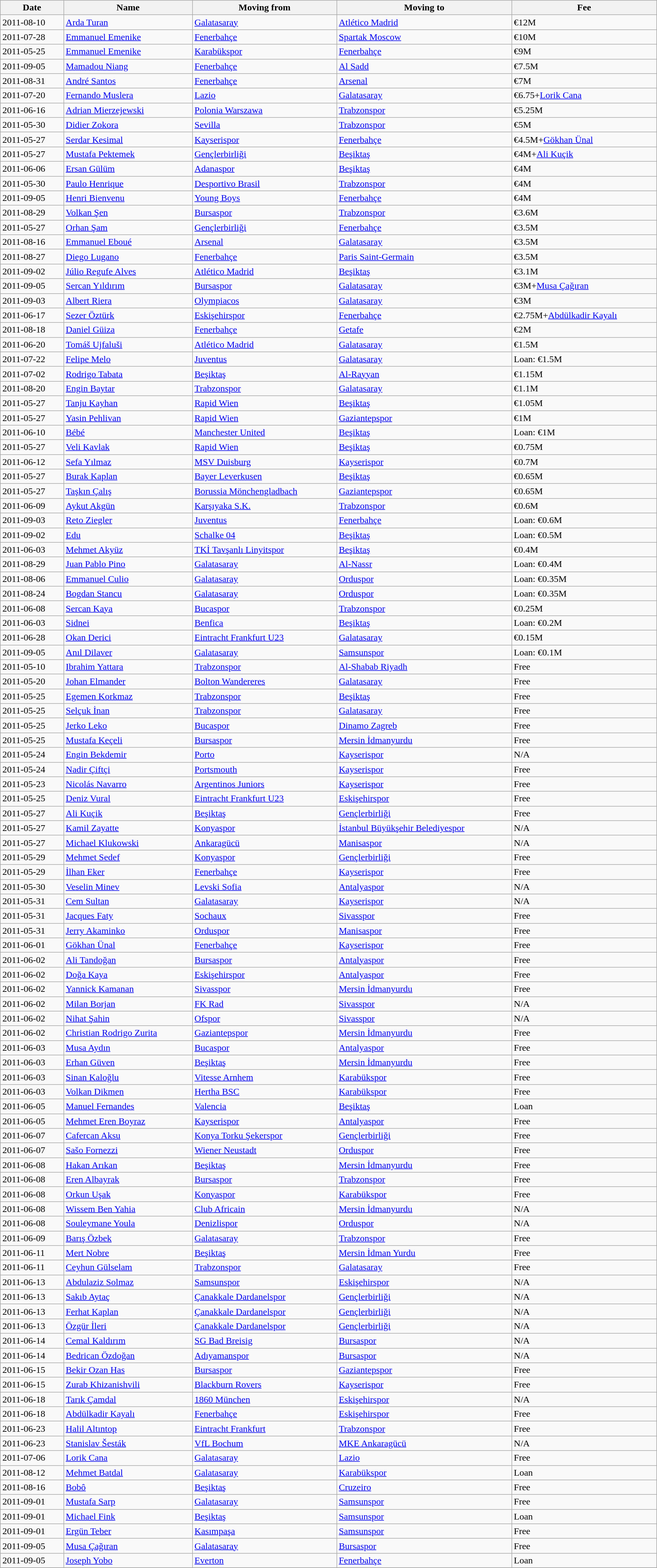<table class="wikitable sortable" width=90%>
<tr>
<th>Date</th>
<th>Name</th>
<th>Moving from</th>
<th>Moving to</th>
<th>Fee</th>
</tr>
<tr>
<td>2011-08-10</td>
<td> <a href='#'>Arda Turan</a></td>
<td> <a href='#'>Galatasaray</a></td>
<td> <a href='#'>Atlético Madrid</a></td>
<td>€12M</td>
</tr>
<tr>
<td>2011-07-28</td>
<td> <a href='#'>Emmanuel Emenike</a></td>
<td> <a href='#'>Fenerbahçe</a></td>
<td> <a href='#'>Spartak Moscow</a></td>
<td>€10M</td>
</tr>
<tr>
<td>2011-05-25</td>
<td> <a href='#'>Emmanuel Emenike</a></td>
<td> <a href='#'>Karabükspor</a></td>
<td> <a href='#'>Fenerbahçe</a></td>
<td>€9M</td>
</tr>
<tr>
<td>2011-09-05</td>
<td> <a href='#'>Mamadou Niang</a></td>
<td> <a href='#'>Fenerbahçe</a></td>
<td> <a href='#'>Al Sadd</a></td>
<td>€7.5M</td>
</tr>
<tr>
<td>2011-08-31</td>
<td> <a href='#'>André Santos</a></td>
<td> <a href='#'>Fenerbahçe</a></td>
<td> <a href='#'>Arsenal</a></td>
<td>€7M</td>
</tr>
<tr>
<td>2011-07-20</td>
<td> <a href='#'>Fernando Muslera</a></td>
<td> <a href='#'>Lazio</a></td>
<td> <a href='#'>Galatasaray</a></td>
<td>€6.75+<a href='#'>Lorik Cana</a></td>
</tr>
<tr>
<td>2011-06-16</td>
<td> <a href='#'>Adrian Mierzejewski</a></td>
<td> <a href='#'>Polonia Warszawa</a></td>
<td> <a href='#'>Trabzonspor</a></td>
<td>€5.25M</td>
</tr>
<tr>
<td>2011-05-30</td>
<td> <a href='#'>Didier Zokora</a></td>
<td> <a href='#'>Sevilla</a></td>
<td> <a href='#'>Trabzonspor</a></td>
<td>€5M</td>
</tr>
<tr>
<td>2011-05-27</td>
<td>  <a href='#'>Serdar Kesimal</a></td>
<td> <a href='#'>Kayserispor</a></td>
<td> <a href='#'>Fenerbahçe</a></td>
<td>€4.5M+<a href='#'>Gökhan Ünal</a></td>
</tr>
<tr>
<td>2011-05-27</td>
<td> <a href='#'>Mustafa Pektemek</a></td>
<td> <a href='#'>Gençlerbirliği</a></td>
<td> <a href='#'>Beşiktaş</a></td>
<td>€4M+<a href='#'>Ali Kuçik</a></td>
</tr>
<tr>
<td>2011-06-06</td>
<td>  <a href='#'>Ersan Gülüm</a></td>
<td> <a href='#'>Adanaspor</a></td>
<td> <a href='#'>Beşiktaş</a></td>
<td>€4M</td>
</tr>
<tr>
<td>2011-05-30</td>
<td> <a href='#'>Paulo Henrique</a></td>
<td> <a href='#'>Desportivo Brasil</a></td>
<td> <a href='#'>Trabzonspor</a></td>
<td>€4M</td>
</tr>
<tr>
<td>2011-09-05</td>
<td> <a href='#'>Henri Bienvenu</a></td>
<td> <a href='#'>Young Boys</a></td>
<td> <a href='#'>Fenerbahçe</a></td>
<td>€4M</td>
</tr>
<tr>
<td>2011-08-29</td>
<td> <a href='#'>Volkan Şen</a></td>
<td> <a href='#'>Bursaspor</a></td>
<td> <a href='#'>Trabzonspor</a></td>
<td>€3.6M</td>
</tr>
<tr>
<td>2011-05-27</td>
<td> <a href='#'>Orhan Şam</a></td>
<td> <a href='#'>Gençlerbirliği</a></td>
<td> <a href='#'>Fenerbahçe</a></td>
<td>€3.5M</td>
</tr>
<tr>
<td>2011-08-16</td>
<td> <a href='#'>Emmanuel Eboué</a></td>
<td> <a href='#'>Arsenal</a></td>
<td> <a href='#'>Galatasaray</a></td>
<td>€3.5M</td>
</tr>
<tr>
<td>2011-08-27</td>
<td> <a href='#'>Diego Lugano</a></td>
<td> <a href='#'>Fenerbahçe</a></td>
<td> <a href='#'>Paris Saint-Germain</a></td>
<td>€3.5M</td>
</tr>
<tr>
<td>2011-09-02</td>
<td>  <a href='#'>Júlio Regufe Alves</a></td>
<td> <a href='#'>Atlético Madrid</a></td>
<td> <a href='#'>Beşiktaş</a></td>
<td>€3.1M</td>
</tr>
<tr>
<td>2011-09-05</td>
<td> <a href='#'>Sercan Yıldırım</a></td>
<td> <a href='#'>Bursaspor</a></td>
<td> <a href='#'>Galatasaray</a></td>
<td>€3M+<a href='#'>Musa Çağıran</a></td>
</tr>
<tr>
<td>2011-09-03</td>
<td> <a href='#'>Albert Riera</a></td>
<td> <a href='#'>Olympiacos</a></td>
<td> <a href='#'>Galatasaray</a></td>
<td>€3M</td>
</tr>
<tr>
<td>2011-06-17</td>
<td> <a href='#'>Sezer Öztürk</a></td>
<td> <a href='#'>Eskişehirspor</a></td>
<td> <a href='#'>Fenerbahçe</a></td>
<td>€2.75M+<a href='#'>Abdülkadir Kayalı</a></td>
</tr>
<tr>
<td>2011-08-18</td>
<td> <a href='#'>Daniel Güiza</a></td>
<td> <a href='#'>Fenerbahçe</a></td>
<td> <a href='#'>Getafe</a></td>
<td>€2M</td>
</tr>
<tr>
<td>2011-06-20</td>
<td> <a href='#'>Tomáš Ujfaluši</a></td>
<td> <a href='#'>Atlético Madrid</a></td>
<td> <a href='#'>Galatasaray</a></td>
<td>€1.5M</td>
</tr>
<tr>
<td>2011-07-22</td>
<td> <a href='#'>Felipe Melo</a></td>
<td> <a href='#'>Juventus</a></td>
<td> <a href='#'>Galatasaray</a></td>
<td>Loan: €1.5M</td>
</tr>
<tr>
<td>2011-07-02</td>
<td>  <a href='#'>Rodrigo Tabata</a></td>
<td> <a href='#'>Beşiktaş</a></td>
<td> <a href='#'>Al-Rayyan</a></td>
<td>€1.15M</td>
</tr>
<tr>
<td>2011-08-20</td>
<td>  <a href='#'>Engin Baytar</a></td>
<td> <a href='#'>Trabzonspor</a></td>
<td> <a href='#'>Galatasaray</a></td>
<td>€1.1M</td>
</tr>
<tr>
<td>2011-05-27</td>
<td>  <a href='#'>Tanju Kayhan</a></td>
<td> <a href='#'>Rapid Wien</a></td>
<td> <a href='#'>Beşiktaş</a></td>
<td>€1.05M</td>
</tr>
<tr>
<td>2011-05-27</td>
<td>  <a href='#'>Yasin Pehlivan</a></td>
<td> <a href='#'>Rapid Wien</a></td>
<td> <a href='#'>Gaziantepspor</a></td>
<td>€1M</td>
</tr>
<tr>
<td>2011-06-10</td>
<td> <a href='#'>Bébé</a></td>
<td> <a href='#'>Manchester United</a></td>
<td> <a href='#'>Beşiktaş</a></td>
<td>Loan: €1M</td>
</tr>
<tr>
<td>2011-05-27</td>
<td>  <a href='#'>Veli Kavlak</a></td>
<td> <a href='#'>Rapid Wien</a></td>
<td> <a href='#'>Beşiktaş</a></td>
<td>€0.75M</td>
</tr>
<tr>
<td>2011-06-12</td>
<td>  <a href='#'>Sefa Yılmaz</a></td>
<td> <a href='#'>MSV Duisburg</a></td>
<td> <a href='#'>Kayserispor</a></td>
<td>€0.7M</td>
</tr>
<tr>
<td>2011-05-27</td>
<td>  <a href='#'>Burak Kaplan</a></td>
<td> <a href='#'>Bayer Leverkusen</a></td>
<td> <a href='#'>Beşiktaş</a></td>
<td>€0.65M</td>
</tr>
<tr>
<td>2011-05-27</td>
<td>  <a href='#'>Taşkın Çalış</a></td>
<td> <a href='#'>Borussia Mönchengladbach</a></td>
<td> <a href='#'>Gaziantepspor</a></td>
<td>€0.65M</td>
</tr>
<tr>
<td>2011-06-09</td>
<td>  <a href='#'>Aykut Akgün</a></td>
<td> <a href='#'>Karşıyaka S.K.</a></td>
<td> <a href='#'>Trabzonspor</a></td>
<td>€0.6M</td>
</tr>
<tr>
<td>2011-09-03</td>
<td> <a href='#'>Reto Ziegler</a></td>
<td> <a href='#'>Juventus</a></td>
<td> <a href='#'>Fenerbahçe</a></td>
<td>Loan: €0.6M</td>
</tr>
<tr>
<td>2011-09-02</td>
<td> <a href='#'>Edu</a></td>
<td> <a href='#'>Schalke 04</a></td>
<td> <a href='#'>Beşiktaş</a></td>
<td>Loan: €0.5M</td>
</tr>
<tr>
<td>2011-06-03</td>
<td> <a href='#'>Mehmet Akyüz</a></td>
<td> <a href='#'>TKİ Tavşanlı Linyitspor</a></td>
<td> <a href='#'>Beşiktaş</a></td>
<td>€0.4M</td>
</tr>
<tr>
<td>2011-08-29</td>
<td> <a href='#'>Juan Pablo Pino</a></td>
<td> <a href='#'>Galatasaray</a></td>
<td> <a href='#'>Al-Nassr</a></td>
<td>Loan: €0.4M</td>
</tr>
<tr>
<td>2011-08-06</td>
<td> <a href='#'>Emmanuel Culio</a></td>
<td> <a href='#'>Galatasaray</a></td>
<td> <a href='#'>Orduspor</a></td>
<td>Loan: €0.35M</td>
</tr>
<tr>
<td>2011-08-24</td>
<td> <a href='#'>Bogdan Stancu</a></td>
<td> <a href='#'>Galatasaray</a></td>
<td> <a href='#'>Orduspor</a></td>
<td>Loan: €0.35M</td>
</tr>
<tr>
<td>2011-06-08</td>
<td> <a href='#'>Sercan Kaya</a></td>
<td> <a href='#'>Bucaspor</a></td>
<td> <a href='#'>Trabzonspor</a></td>
<td>€0.25M</td>
</tr>
<tr>
<td>2011-06-03</td>
<td> <a href='#'>Sidnei</a></td>
<td> <a href='#'>Benfica</a></td>
<td> <a href='#'>Beşiktaş</a></td>
<td>Loan: €0.2M</td>
</tr>
<tr>
<td>2011-06-28</td>
<td>  <a href='#'>Okan Derici</a></td>
<td> <a href='#'>Eintracht Frankfurt U23</a></td>
<td> <a href='#'>Galatasaray</a></td>
<td>€0.15M</td>
</tr>
<tr>
<td>2011-09-05</td>
<td> <a href='#'>Anıl Dilaver</a></td>
<td> <a href='#'>Galatasaray</a></td>
<td> <a href='#'>Samsunspor</a></td>
<td>Loan: €0.1M</td>
</tr>
<tr>
<td>2011-05-10</td>
<td> <a href='#'>Ibrahim Yattara</a></td>
<td> <a href='#'>Trabzonspor</a></td>
<td> <a href='#'>Al-Shabab Riyadh</a></td>
<td>Free</td>
</tr>
<tr>
<td>2011-05-20</td>
<td> <a href='#'>Johan Elmander</a></td>
<td> <a href='#'>Bolton Wandereres</a></td>
<td> <a href='#'>Galatasaray</a></td>
<td>Free</td>
</tr>
<tr>
<td>2011-05-25</td>
<td> <a href='#'>Egemen Korkmaz</a></td>
<td> <a href='#'>Trabzonspor</a></td>
<td> <a href='#'>Beşiktaş</a></td>
<td>Free</td>
</tr>
<tr>
<td>2011-05-25</td>
<td> <a href='#'>Selçuk İnan</a></td>
<td> <a href='#'>Trabzonspor</a></td>
<td> <a href='#'>Galatasaray</a></td>
<td>Free</td>
</tr>
<tr>
<td>2011-05-25</td>
<td> <a href='#'>Jerko Leko</a></td>
<td> <a href='#'>Bucaspor</a></td>
<td> <a href='#'>Dinamo Zagreb</a></td>
<td>Free</td>
</tr>
<tr>
<td>2011-05-25</td>
<td> <a href='#'>Mustafa Keçeli</a></td>
<td> <a href='#'>Bursaspor</a></td>
<td> <a href='#'>Mersin İdmanyurdu</a></td>
<td>Free</td>
</tr>
<tr>
<td>2011-05-24</td>
<td>  <a href='#'>Engin Bekdemir</a></td>
<td> <a href='#'>Porto</a></td>
<td> <a href='#'>Kayserispor</a></td>
<td>N/A</td>
</tr>
<tr>
<td>2011-05-24</td>
<td>  <a href='#'>Nadir Çiftçi</a></td>
<td> <a href='#'>Portsmouth</a></td>
<td> <a href='#'>Kayserispor</a></td>
<td>Free</td>
</tr>
<tr>
<td>2011-05-23</td>
<td> <a href='#'>Nicolás Navarro</a></td>
<td> <a href='#'>Argentinos Juniors</a></td>
<td> <a href='#'>Kayserispor</a></td>
<td>Free</td>
</tr>
<tr>
<td>2011-05-25</td>
<td>  <a href='#'>Deniz Vural</a></td>
<td> <a href='#'>Eintracht Frankfurt U23</a></td>
<td> <a href='#'>Eskişehirspor</a></td>
<td>Free</td>
</tr>
<tr>
<td>2011-05-27</td>
<td> <a href='#'>Ali Kuçik</a></td>
<td> <a href='#'>Beşiktaş</a></td>
<td> <a href='#'>Gençlerbirliği</a></td>
<td>Free</td>
</tr>
<tr>
<td>2011-05-27</td>
<td> <a href='#'>Kamil Zayatte</a></td>
<td> <a href='#'>Konyaspor</a></td>
<td> <a href='#'>İstanbul Büyükşehir Belediyespor</a></td>
<td>N/A</td>
</tr>
<tr>
<td>2011-05-27</td>
<td>  <a href='#'>Michael Klukowski</a></td>
<td> <a href='#'>Ankaragücü</a></td>
<td> <a href='#'>Manisaspor</a></td>
<td>N/A</td>
</tr>
<tr>
<td>2011-05-29</td>
<td> <a href='#'>Mehmet Sedef</a></td>
<td> <a href='#'>Konyaspor</a></td>
<td> <a href='#'>Gençlerbirliği</a></td>
<td>Free</td>
</tr>
<tr>
<td>2011-05-29</td>
<td> <a href='#'>İlhan Eker</a></td>
<td> <a href='#'>Fenerbahçe</a></td>
<td> <a href='#'>Kayserispor</a></td>
<td>Free</td>
</tr>
<tr>
<td>2011-05-30</td>
<td> <a href='#'>Veselin Minev</a></td>
<td> <a href='#'>Levski Sofia</a></td>
<td> <a href='#'>Antalyaspor</a></td>
<td>N/A</td>
</tr>
<tr>
<td>2011-05-31</td>
<td> <a href='#'>Cem Sultan</a></td>
<td> <a href='#'>Galatasaray</a></td>
<td> <a href='#'>Kayserispor</a></td>
<td>N/A</td>
</tr>
<tr>
<td>2011-05-31</td>
<td>  <a href='#'>Jacques Faty</a></td>
<td> <a href='#'>Sochaux</a></td>
<td> <a href='#'>Sivasspor</a></td>
<td>Free</td>
</tr>
<tr>
<td>2011-05-31</td>
<td> <a href='#'>Jerry Akaminko</a></td>
<td> <a href='#'>Orduspor</a></td>
<td> <a href='#'>Manisaspor</a></td>
<td>Free</td>
</tr>
<tr>
<td>2011-06-01</td>
<td> <a href='#'>Gökhan Ünal</a></td>
<td> <a href='#'>Fenerbahçe</a></td>
<td> <a href='#'>Kayserispor</a></td>
<td>Free</td>
</tr>
<tr>
<td>2011-06-02</td>
<td> <a href='#'>Ali Tandoğan</a></td>
<td> <a href='#'>Bursaspor</a></td>
<td> <a href='#'>Antalyaspor</a></td>
<td>Free</td>
</tr>
<tr>
<td>2011-06-02</td>
<td> <a href='#'>Doğa Kaya</a></td>
<td> <a href='#'>Eskişehirspor</a></td>
<td> <a href='#'>Antalyaspor</a></td>
<td>Free</td>
</tr>
<tr>
<td>2011-06-02</td>
<td> <a href='#'>Yannick Kamanan</a></td>
<td> <a href='#'>Sivasspor</a></td>
<td> <a href='#'>Mersin İdmanyurdu</a></td>
<td>Free</td>
</tr>
<tr>
<td>2011-06-02</td>
<td>  <a href='#'>Milan Borjan</a></td>
<td> <a href='#'>FK Rad</a></td>
<td> <a href='#'>Sivasspor</a></td>
<td>N/A</td>
</tr>
<tr>
<td>2011-06-02</td>
<td> <a href='#'>Nihat Şahin</a></td>
<td> <a href='#'>Ofspor</a></td>
<td> <a href='#'>Sivasspor</a></td>
<td>N/A</td>
</tr>
<tr>
<td>2011-06-02</td>
<td> <a href='#'>Christian Rodrigo Zurita</a></td>
<td> <a href='#'>Gaziantepspor</a></td>
<td> <a href='#'>Mersin İdmanyurdu</a></td>
<td>Free</td>
</tr>
<tr>
<td>2011-06-03</td>
<td> <a href='#'>Musa Aydın</a></td>
<td> <a href='#'>Bucaspor</a></td>
<td> <a href='#'>Antalyaspor</a></td>
<td>Free</td>
</tr>
<tr>
<td>2011-06-03</td>
<td> <a href='#'>Erhan Güven</a></td>
<td> <a href='#'>Beşiktaş</a></td>
<td> <a href='#'>Mersin İdmanyurdu</a></td>
<td>Free</td>
</tr>
<tr>
<td>2011-06-03</td>
<td> <a href='#'>Sinan Kaloğlu</a></td>
<td> <a href='#'>Vitesse Arnhem</a></td>
<td> <a href='#'>Karabükspor</a></td>
<td>Free</td>
</tr>
<tr>
<td>2011-06-03</td>
<td>  <a href='#'>Volkan Dikmen</a></td>
<td> <a href='#'>Hertha BSC</a></td>
<td> <a href='#'>Karabükspor</a></td>
<td>Free</td>
</tr>
<tr>
<td>2011-06-05</td>
<td> <a href='#'>Manuel Fernandes</a></td>
<td> <a href='#'>Valencia</a></td>
<td> <a href='#'>Beşiktaş</a></td>
<td>Loan</td>
</tr>
<tr>
<td>2011-06-05</td>
<td> <a href='#'>Mehmet Eren Boyraz</a></td>
<td> <a href='#'>Kayserispor</a></td>
<td> <a href='#'>Antalyaspor</a></td>
<td>Free</td>
</tr>
<tr>
<td>2011-06-07</td>
<td> <a href='#'>Cafercan Aksu</a></td>
<td> <a href='#'>Konya Torku Şekerspor</a></td>
<td> <a href='#'>Gençlerbirliği</a></td>
<td>Free</td>
</tr>
<tr>
<td>2011-06-07</td>
<td> <a href='#'>Sašo Fornezzi</a></td>
<td> <a href='#'>Wiener Neustadt</a></td>
<td> <a href='#'>Orduspor</a></td>
<td>Free</td>
</tr>
<tr>
<td>2011-06-08</td>
<td> <a href='#'>Hakan Arıkan</a></td>
<td> <a href='#'>Beşiktaş</a></td>
<td> <a href='#'>Mersin İdmanyurdu</a></td>
<td>Free</td>
</tr>
<tr>
<td>2011-06-08</td>
<td> <a href='#'>Eren Albayrak</a></td>
<td> <a href='#'>Bursaspor</a></td>
<td> <a href='#'>Trabzonspor</a></td>
<td>Free</td>
</tr>
<tr>
<td>2011-06-08</td>
<td> <a href='#'>Orkun Uşak</a></td>
<td> <a href='#'>Konyaspor</a></td>
<td> <a href='#'>Karabükspor</a></td>
<td>Free</td>
</tr>
<tr>
<td>2011-06-08</td>
<td> <a href='#'>Wissem Ben Yahia</a></td>
<td> <a href='#'>Club Africain</a></td>
<td> <a href='#'>Mersin İdmanyurdu</a></td>
<td>N/A</td>
</tr>
<tr>
<td>2011-06-08</td>
<td> <a href='#'>Souleymane Youla</a></td>
<td> <a href='#'>Denizlispor</a></td>
<td> <a href='#'>Orduspor</a></td>
<td>N/A</td>
</tr>
<tr>
<td>2011-06-09</td>
<td>  <a href='#'>Barış Özbek</a></td>
<td> <a href='#'>Galatasaray</a></td>
<td> <a href='#'>Trabzonspor</a></td>
<td>Free</td>
</tr>
<tr>
<td>2011-06-11</td>
<td>  <a href='#'>Mert Nobre</a></td>
<td> <a href='#'>Beşiktaş</a></td>
<td> <a href='#'>Mersin İdman Yurdu</a></td>
<td>Free</td>
</tr>
<tr>
<td>2011-06-11</td>
<td>  <a href='#'>Ceyhun Gülselam</a></td>
<td> <a href='#'>Trabzonspor</a></td>
<td> <a href='#'>Galatasaray</a></td>
<td>Free</td>
</tr>
<tr>
<td>2011-06-13</td>
<td> <a href='#'>Abdulaziz Solmaz</a></td>
<td> <a href='#'>Samsunspor</a></td>
<td> <a href='#'>Eskişehirspor</a></td>
<td>N/A</td>
</tr>
<tr>
<td>2011-06-13</td>
<td> <a href='#'>Sakıb Aytaç</a></td>
<td> <a href='#'>Çanakkale Dardanelspor</a></td>
<td> <a href='#'>Gençlerbirliği</a></td>
<td>N/A</td>
</tr>
<tr>
<td>2011-06-13</td>
<td> <a href='#'>Ferhat Kaplan</a></td>
<td> <a href='#'>Çanakkale Dardanelspor</a></td>
<td> <a href='#'>Gençlerbirliği</a></td>
<td>N/A</td>
</tr>
<tr>
<td>2011-06-13</td>
<td> <a href='#'>Özgür İleri</a></td>
<td> <a href='#'>Çanakkale Dardanelspor</a></td>
<td> <a href='#'>Gençlerbirliği</a></td>
<td>N/A</td>
</tr>
<tr>
<td>2011-06-14</td>
<td>  <a href='#'>Cemal Kaldırım</a></td>
<td> <a href='#'>SG Bad Breisig</a></td>
<td> <a href='#'>Bursaspor</a></td>
<td>N/A</td>
</tr>
<tr>
<td>2011-06-14</td>
<td> <a href='#'>Bedrican Özdoğan</a></td>
<td> <a href='#'>Adıyamanspor</a></td>
<td> <a href='#'>Bursaspor</a></td>
<td>N/A</td>
</tr>
<tr>
<td>2011-06-15</td>
<td> <a href='#'>Bekir Ozan Has</a></td>
<td> <a href='#'>Bursaspor</a></td>
<td> <a href='#'>Gaziantepspor</a></td>
<td>Free</td>
</tr>
<tr>
<td>2011-06-15</td>
<td> <a href='#'>Zurab Khizanishvili</a></td>
<td> <a href='#'>Blackburn Rovers</a></td>
<td> <a href='#'>Kayserispor</a></td>
<td>Free</td>
</tr>
<tr>
<td>2011-06-18</td>
<td>  <a href='#'>Tarık Çamdal</a></td>
<td> <a href='#'>1860 München</a></td>
<td> <a href='#'>Eskişehirspor</a></td>
<td>N/A</td>
</tr>
<tr>
<td>2011-06-18</td>
<td> <a href='#'>Abdülkadir Kayalı</a></td>
<td> <a href='#'>Fenerbahçe</a></td>
<td> <a href='#'>Eskişehirspor</a></td>
<td>Free</td>
</tr>
<tr>
<td>2011-06-23</td>
<td> <a href='#'>Halil Altıntop</a></td>
<td> <a href='#'>Eintracht Frankfurt</a></td>
<td> <a href='#'>Trabzonspor</a></td>
<td>Free</td>
</tr>
<tr>
<td>2011-06-23</td>
<td> <a href='#'>Stanislav Šesták</a></td>
<td> <a href='#'>VfL Bochum</a></td>
<td> <a href='#'>MKE Ankaragücü</a></td>
<td>N/A</td>
</tr>
<tr>
<td>2011-07-06</td>
<td> <a href='#'>Lorik Cana</a></td>
<td> <a href='#'>Galatasaray</a></td>
<td> <a href='#'>Lazio</a></td>
<td>Free</td>
</tr>
<tr>
<td>2011-08-12</td>
<td> <a href='#'>Mehmet Batdal</a></td>
<td> <a href='#'>Galatasaray</a></td>
<td> <a href='#'>Karabükspor</a></td>
<td>Loan</td>
</tr>
<tr>
<td>2011-08-16</td>
<td> <a href='#'>Bobô</a></td>
<td> <a href='#'>Beşiktaş</a></td>
<td> <a href='#'>Cruzeiro</a></td>
<td>Free</td>
</tr>
<tr>
<td>2011-09-01</td>
<td> <a href='#'>Mustafa Sarp</a></td>
<td> <a href='#'>Galatasaray</a></td>
<td> <a href='#'>Samsunspor</a></td>
<td>Free</td>
</tr>
<tr>
<td>2011-09-01</td>
<td> <a href='#'>Michael Fink</a></td>
<td> <a href='#'>Beşiktaş</a></td>
<td> <a href='#'>Samsunspor</a></td>
<td>Loan</td>
</tr>
<tr>
<td>2011-09-01</td>
<td> <a href='#'>Ergün Teber</a></td>
<td> <a href='#'>Kasımpaşa</a></td>
<td> <a href='#'>Samsunspor</a></td>
<td>Free</td>
</tr>
<tr>
<td>2011-09-05</td>
<td> <a href='#'>Musa Çağıran</a></td>
<td> <a href='#'>Galatasaray</a></td>
<td> <a href='#'>Bursaspor</a></td>
<td>Free</td>
</tr>
<tr>
<td>2011-09-05</td>
<td> <a href='#'>Joseph Yobo</a></td>
<td> <a href='#'>Everton</a></td>
<td> <a href='#'>Fenerbahçe</a></td>
<td>Loan</td>
</tr>
<tr>
</tr>
</table>
